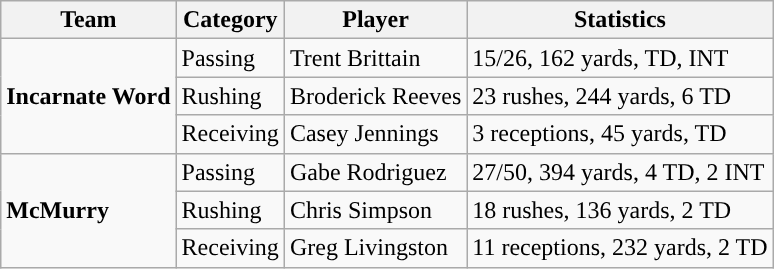<table class="wikitable" style="float: left;">
<tr>
<th>Team</th>
<th>Category</th>
<th>Player</th>
<th>Statistics</th>
</tr>
<tr>
<td rowspan=3><strong>Incarnate Word</strong></td>
<td>Passing</td>
<td>Trent Brittain</td>
<td>15/26, 162 yards, TD, INT</td>
</tr>
<tr>
<td>Rushing</td>
<td>Broderick Reeves</td>
<td>23 rushes, 244 yards, 6 TD</td>
</tr>
<tr>
<td>Receiving</td>
<td>Casey Jennings</td>
<td>3 receptions, 45 yards, TD</td>
</tr>
<tr>
<td rowspan=3><strong>McMurry</strong></td>
<td>Passing</td>
<td>Gabe Rodriguez</td>
<td>27/50, 394 yards, 4 TD, 2 INT</td>
</tr>
<tr>
<td>Rushing</td>
<td>Chris Simpson</td>
<td>18 rushes, 136 yards, 2 TD</td>
</tr>
<tr>
<td>Receiving</td>
<td>Greg Livingston</td>
<td>11 receptions, 232 yards, 2 TD</td>
</tr>
</table>
